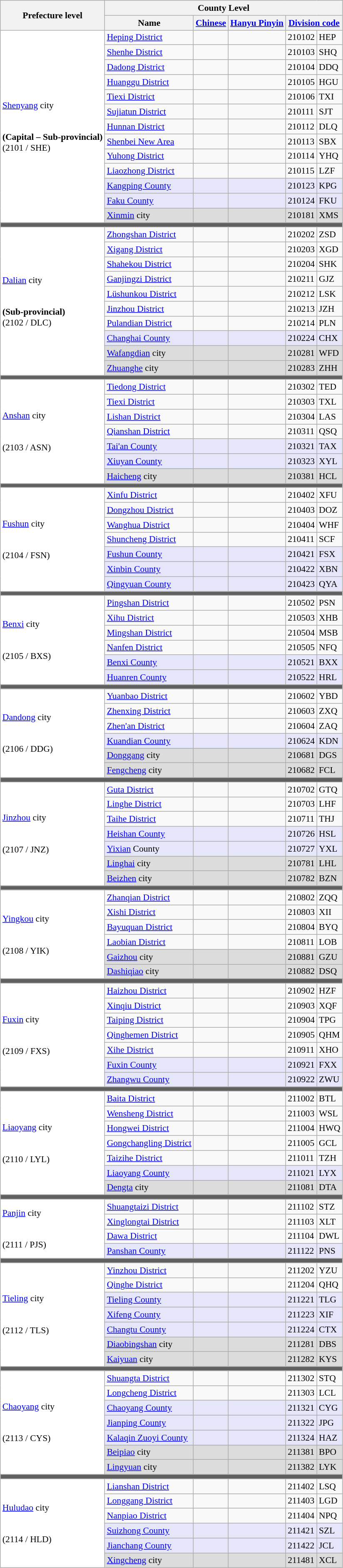<table class="wikitable" style="padding: 24em 0; font-size: 90%;">
<tr>
<th rowspan="2">Prefecture level</th>
<th colspan="5">County Level</th>
</tr>
<tr>
<th>Name</th>
<th><a href='#'>Chinese</a></th>
<th><a href='#'>Hanyu Pinyin</a></th>
<th colspan="2"><a href='#'>Division code</a></th>
</tr>
<tr>
<td bgcolor="#FFFFFF" rowspan="13"><a href='#'>Shenyang</a> city <br><br><br> <strong>(Capital – Sub-provincial)</strong><br>(2101 / SHE)</td>
<td><a href='#'>Heping District</a></td>
<td></td>
<td></td>
<td>210102</td>
<td>HEP</td>
</tr>
<tr>
<td><a href='#'>Shenhe District</a></td>
<td></td>
<td></td>
<td>210103</td>
<td>SHQ</td>
</tr>
<tr>
<td><a href='#'>Dadong District</a></td>
<td></td>
<td></td>
<td>210104</td>
<td>DDQ</td>
</tr>
<tr>
<td><a href='#'>Huanggu District</a></td>
<td></td>
<td></td>
<td>210105</td>
<td>HGU</td>
</tr>
<tr>
<td><a href='#'>Tiexi District</a></td>
<td></td>
<td></td>
<td>210106</td>
<td>TXI</td>
</tr>
<tr>
<td><a href='#'>Sujiatun District</a></td>
<td></td>
<td></td>
<td>210111</td>
<td>SJT</td>
</tr>
<tr>
<td><a href='#'>Hunnan District</a></td>
<td></td>
<td></td>
<td>210112</td>
<td>DLQ</td>
</tr>
<tr>
<td><a href='#'>Shenbei New Area</a></td>
<td></td>
<td></td>
<td>210113</td>
<td>SBX</td>
</tr>
<tr>
<td><a href='#'>Yuhong District</a></td>
<td></td>
<td></td>
<td>210114</td>
<td>YHQ</td>
</tr>
<tr>
<td><a href='#'>Liaozhong District</a></td>
<td></td>
<td></td>
<td>210115</td>
<td>LZF</td>
</tr>
<tr bgcolor="#E6E6FA">
<td><a href='#'>Kangping County</a></td>
<td></td>
<td></td>
<td>210123</td>
<td>KPG</td>
</tr>
<tr bgcolor="#E6E6FA">
<td><a href='#'>Faku County</a></td>
<td></td>
<td></td>
<td>210124</td>
<td>FKU</td>
</tr>
<tr bgcolor="#DCDCDC">
<td><a href='#'>Xinmin</a> city</td>
<td></td>
<td></td>
<td>210181</td>
<td>XMS</td>
</tr>
<tr>
</tr>
<tr style = "background:#606060; height: 2pt">
<td colspan = "8"></td>
</tr>
<tr>
<td bgcolor="#FFFFFF" rowspan="10"><a href='#'>Dalian</a> city <br><br><br> <strong>(Sub-provincial)</strong><br>(2102 / DLC)</td>
<td><a href='#'>Zhongshan District</a></td>
<td></td>
<td></td>
<td>210202</td>
<td>ZSD</td>
</tr>
<tr>
<td><a href='#'>Xigang District</a></td>
<td></td>
<td></td>
<td>210203</td>
<td>XGD</td>
</tr>
<tr>
<td><a href='#'>Shahekou District</a></td>
<td></td>
<td></td>
<td>210204</td>
<td>SHK</td>
</tr>
<tr>
<td><a href='#'>Ganjingzi District</a></td>
<td></td>
<td></td>
<td>210211</td>
<td>GJZ</td>
</tr>
<tr>
<td><a href='#'>Lüshunkou District</a></td>
<td></td>
<td></td>
<td>210212</td>
<td>LSK</td>
</tr>
<tr>
<td><a href='#'>Jinzhou District</a></td>
<td></td>
<td></td>
<td>210213</td>
<td>JZH</td>
</tr>
<tr>
<td><a href='#'>Pulandian District</a></td>
<td></td>
<td></td>
<td>210214</td>
<td>PLN</td>
</tr>
<tr bgcolor="#E6E6FA">
<td><a href='#'>Changhai County</a></td>
<td></td>
<td></td>
<td>210224</td>
<td>CHX</td>
</tr>
<tr bgcolor="#DCDCDC">
<td><a href='#'>Wafangdian</a> city</td>
<td></td>
<td></td>
<td>210281</td>
<td>WFD</td>
</tr>
<tr bgcolor="#DCDCDC">
<td><a href='#'>Zhuanghe</a> city</td>
<td></td>
<td></td>
<td>210283</td>
<td>ZHH</td>
</tr>
<tr>
</tr>
<tr style = "background:#606060; height: 2pt">
<td colspan = "8"></td>
</tr>
<tr>
<td bgcolor="#FFFFFF" rowspan="7"><a href='#'>Anshan</a> city <br><br><br>(2103 / ASN)</td>
<td><a href='#'>Tiedong District</a></td>
<td></td>
<td></td>
<td>210302</td>
<td>TED</td>
</tr>
<tr>
<td><a href='#'>Tiexi District</a></td>
<td></td>
<td></td>
<td>210303</td>
<td>TXL</td>
</tr>
<tr>
<td><a href='#'>Lishan District</a></td>
<td></td>
<td></td>
<td>210304</td>
<td>LAS</td>
</tr>
<tr>
<td><a href='#'>Qianshan District</a></td>
<td></td>
<td></td>
<td>210311</td>
<td>QSQ</td>
</tr>
<tr bgcolor="#E6E6FA">
<td><a href='#'>Tai'an County</a></td>
<td></td>
<td></td>
<td>210321</td>
<td>TAX</td>
</tr>
<tr bgcolor="#E6E6FA">
<td><a href='#'>Xiuyan County</a></td>
<td></td>
<td></td>
<td>210323</td>
<td>XYL</td>
</tr>
<tr bgcolor="#DCDCDC">
<td><a href='#'>Haicheng</a> city</td>
<td></td>
<td></td>
<td>210381</td>
<td>HCL</td>
</tr>
<tr>
</tr>
<tr style = "background:#606060; height: 2pt">
<td colspan = "8"></td>
</tr>
<tr>
<td bgcolor="#FFFFFF" rowspan="7"><a href='#'>Fushun</a> city <br><br><br>(2104 / FSN)</td>
<td><a href='#'>Xinfu District</a></td>
<td></td>
<td></td>
<td>210402</td>
<td>XFU</td>
</tr>
<tr>
<td><a href='#'>Dongzhou District</a></td>
<td></td>
<td></td>
<td>210403</td>
<td>DOZ</td>
</tr>
<tr>
<td><a href='#'>Wanghua District</a></td>
<td></td>
<td></td>
<td>210404</td>
<td>WHF</td>
</tr>
<tr>
<td><a href='#'>Shuncheng District</a></td>
<td></td>
<td></td>
<td>210411</td>
<td>SCF</td>
</tr>
<tr bgcolor="#E6E6FA">
<td><a href='#'>Fushun County</a></td>
<td></td>
<td></td>
<td>210421</td>
<td>FSX</td>
</tr>
<tr bgcolor="#E6E6FA">
<td><a href='#'>Xinbin County</a></td>
<td></td>
<td></td>
<td>210422</td>
<td>XBN</td>
</tr>
<tr bgcolor="#E6E6FA">
<td><a href='#'>Qingyuan County</a></td>
<td></td>
<td></td>
<td>210423</td>
<td>QYA</td>
</tr>
<tr>
</tr>
<tr style = "background:#606060; height: 2pt">
<td colspan = "8"></td>
</tr>
<tr>
<td bgcolor="#FFFFFF" rowspan="6"><a href='#'>Benxi</a> city <br><br><br>(2105 / BXS)</td>
<td><a href='#'>Pingshan District</a></td>
<td></td>
<td></td>
<td>210502</td>
<td>PSN</td>
</tr>
<tr>
<td><a href='#'>Xihu District</a></td>
<td></td>
<td></td>
<td>210503</td>
<td>XHB</td>
</tr>
<tr>
<td><a href='#'>Mingshan District</a></td>
<td></td>
<td></td>
<td>210504</td>
<td>MSB</td>
</tr>
<tr>
<td><a href='#'>Nanfen District</a></td>
<td></td>
<td></td>
<td>210505</td>
<td>NFQ</td>
</tr>
<tr bgcolor="#E6E6FA">
<td><a href='#'>Benxi County</a></td>
<td></td>
<td></td>
<td>210521</td>
<td>BXX</td>
</tr>
<tr bgcolor="#E6E6FA">
<td><a href='#'>Huanren County</a></td>
<td></td>
<td></td>
<td>210522</td>
<td>HRL</td>
</tr>
<tr>
</tr>
<tr style = "background:#606060; height: 2pt">
<td colspan = "8"></td>
</tr>
<tr>
<td bgcolor="#FFFFFF" rowspan="6"><a href='#'>Dandong</a> city <br><br><br>(2106 / DDG)</td>
<td><a href='#'>Yuanbao District</a></td>
<td></td>
<td></td>
<td>210602</td>
<td>YBD</td>
</tr>
<tr>
<td><a href='#'>Zhenxing District</a></td>
<td></td>
<td></td>
<td>210603</td>
<td>ZXQ</td>
</tr>
<tr>
<td><a href='#'>Zhen'an District</a></td>
<td></td>
<td></td>
<td>210604</td>
<td>ZAQ</td>
</tr>
<tr bgcolor="#E6E6FA">
<td><a href='#'>Kuandian County</a></td>
<td></td>
<td></td>
<td>210624</td>
<td>KDN</td>
</tr>
<tr bgcolor="#DCDCDC">
<td><a href='#'>Donggang</a> city</td>
<td></td>
<td></td>
<td>210681</td>
<td>DGS</td>
</tr>
<tr bgcolor="#DCDCDC">
<td><a href='#'>Fengcheng</a> city</td>
<td></td>
<td></td>
<td>210682</td>
<td>FCL</td>
</tr>
<tr>
</tr>
<tr style = "background:#606060; height: 2pt">
<td colspan = "8"></td>
</tr>
<tr>
<td bgcolor="#FFFFFF" rowspan="7"><a href='#'>Jinzhou</a> city <br><br><br>(2107 / JNZ)</td>
<td><a href='#'>Guta District</a></td>
<td></td>
<td></td>
<td>210702</td>
<td>GTQ</td>
</tr>
<tr>
<td><a href='#'>Linghe District</a></td>
<td></td>
<td></td>
<td>210703</td>
<td>LHF</td>
</tr>
<tr>
<td><a href='#'>Taihe District</a></td>
<td></td>
<td></td>
<td>210711</td>
<td>THJ</td>
</tr>
<tr bgcolor="#E6E6FA">
<td><a href='#'>Heishan County</a></td>
<td></td>
<td></td>
<td>210726</td>
<td>HSL</td>
</tr>
<tr bgcolor="#E6E6FA">
<td><a href='#'>Yixian</a> County</td>
<td></td>
<td></td>
<td>210727</td>
<td>YXL</td>
</tr>
<tr bgcolor="#DCDCDC">
<td><a href='#'>Linghai</a> city</td>
<td></td>
<td></td>
<td>210781</td>
<td>LHL</td>
</tr>
<tr bgcolor="#DCDCDC">
<td><a href='#'>Beizhen</a> city</td>
<td></td>
<td></td>
<td>210782</td>
<td>BZN</td>
</tr>
<tr>
</tr>
<tr style = "background:#606060; height: 2pt">
<td colspan = "8"></td>
</tr>
<tr>
<td bgcolor="#FFFFFF" rowspan="6"><a href='#'>Yingkou</a> city <br><br><br>(2108 / YIK)</td>
<td><a href='#'>Zhanqian District</a></td>
<td></td>
<td></td>
<td>210802</td>
<td>ZQQ</td>
</tr>
<tr>
<td><a href='#'>Xishi District</a></td>
<td></td>
<td></td>
<td>210803</td>
<td>XII</td>
</tr>
<tr>
<td><a href='#'>Bayuquan District</a></td>
<td></td>
<td></td>
<td>210804</td>
<td>BYQ</td>
</tr>
<tr>
<td><a href='#'>Laobian District</a></td>
<td></td>
<td></td>
<td>210811</td>
<td>LOB</td>
</tr>
<tr bgcolor="#DCDCDC">
<td><a href='#'>Gaizhou</a> city</td>
<td></td>
<td></td>
<td>210881</td>
<td>GZU</td>
</tr>
<tr bgcolor="#DCDCDC">
<td><a href='#'>Dashiqiao</a> city</td>
<td></td>
<td></td>
<td>210882</td>
<td>DSQ</td>
</tr>
<tr>
</tr>
<tr style = "background:#606060; height: 2pt">
<td colspan = "8"></td>
</tr>
<tr>
<td bgcolor="#FFFFFF" rowspan="7"><a href='#'>Fuxin</a> city <br><br><br>(2109 / FXS)</td>
<td><a href='#'>Haizhou District</a></td>
<td></td>
<td></td>
<td>210902</td>
<td>HZF</td>
</tr>
<tr>
<td><a href='#'>Xinqiu District</a></td>
<td></td>
<td></td>
<td>210903</td>
<td>XQF</td>
</tr>
<tr>
<td><a href='#'>Taiping District</a></td>
<td></td>
<td></td>
<td>210904</td>
<td>TPG</td>
</tr>
<tr>
<td><a href='#'>Qinghemen District</a></td>
<td></td>
<td></td>
<td>210905</td>
<td>QHM</td>
</tr>
<tr>
<td><a href='#'>Xihe District</a></td>
<td></td>
<td></td>
<td>210911</td>
<td>XHO</td>
</tr>
<tr bgcolor="#E6E6FA">
<td><a href='#'>Fuxin County</a></td>
<td></td>
<td></td>
<td>210921</td>
<td>FXX</td>
</tr>
<tr bgcolor="#E6E6FA">
<td><a href='#'>Zhangwu County</a></td>
<td></td>
<td></td>
<td>210922</td>
<td>ZWU</td>
</tr>
<tr>
</tr>
<tr style = "background:#606060; height: 2pt">
<td colspan = "8"></td>
</tr>
<tr>
<td bgcolor="#FFFFFF" rowspan="7"><a href='#'>Liaoyang</a> city <br><br><br>(2110 / LYL)</td>
<td><a href='#'>Baita District</a></td>
<td></td>
<td></td>
<td>211002</td>
<td>BTL</td>
</tr>
<tr>
<td><a href='#'>Wensheng District</a></td>
<td></td>
<td></td>
<td>211003</td>
<td>WSL</td>
</tr>
<tr>
<td><a href='#'>Hongwei District</a></td>
<td></td>
<td></td>
<td>211004</td>
<td>HWQ</td>
</tr>
<tr>
<td><a href='#'>Gongchangling District</a></td>
<td></td>
<td></td>
<td>211005</td>
<td>GCL</td>
</tr>
<tr>
<td><a href='#'>Taizihe District</a></td>
<td></td>
<td></td>
<td>211011</td>
<td>TZH</td>
</tr>
<tr bgcolor="#E6E6FA">
<td><a href='#'>Liaoyang County</a></td>
<td></td>
<td></td>
<td>211021</td>
<td>LYX</td>
</tr>
<tr bgcolor="#DCDCDC">
<td><a href='#'>Dengta</a> city</td>
<td></td>
<td></td>
<td>211081</td>
<td>DTA</td>
</tr>
<tr>
</tr>
<tr style = "background:#606060; height: 2pt">
<td colspan = "8"></td>
</tr>
<tr>
<td bgcolor="#FFFFFF" rowspan="4"><a href='#'>Panjin</a> city <br><br><br>(2111 / PJS)</td>
<td><a href='#'>Shuangtaizi District</a></td>
<td></td>
<td></td>
<td>211102</td>
<td>STZ</td>
</tr>
<tr>
<td><a href='#'>Xinglongtai District</a></td>
<td></td>
<td></td>
<td>211103</td>
<td>XLT</td>
</tr>
<tr>
<td><a href='#'>Dawa District</a></td>
<td></td>
<td></td>
<td>211104</td>
<td>DWL</td>
</tr>
<tr bgcolor="#E6E6FA">
<td><a href='#'>Panshan County</a></td>
<td></td>
<td></td>
<td>211122</td>
<td>PNS</td>
</tr>
<tr>
</tr>
<tr style = "background:#606060; height: 2pt">
<td colspan = "8"></td>
</tr>
<tr>
<td bgcolor="#FFFFFF" rowspan="7"><a href='#'>Tieling</a> city <br><br><br>(2112 / TLS)</td>
<td><a href='#'>Yinzhou District</a></td>
<td></td>
<td></td>
<td>211202</td>
<td>YZU</td>
</tr>
<tr>
<td><a href='#'>Qinghe District</a></td>
<td></td>
<td></td>
<td>211204</td>
<td>QHQ</td>
</tr>
<tr bgcolor="#E6E6FA">
<td><a href='#'>Tieling County</a></td>
<td></td>
<td></td>
<td>211221</td>
<td>TLG</td>
</tr>
<tr bgcolor="#E6E6FA">
<td><a href='#'>Xifeng County</a></td>
<td></td>
<td></td>
<td>211223</td>
<td>XIF</td>
</tr>
<tr bgcolor="#E6E6FA">
<td><a href='#'>Changtu County</a></td>
<td></td>
<td></td>
<td>211224</td>
<td>CTX</td>
</tr>
<tr bgcolor="#DCDCDC">
<td><a href='#'>Diaobingshan</a> city</td>
<td></td>
<td></td>
<td>211281</td>
<td>DBS</td>
</tr>
<tr bgcolor="#DCDCDC">
<td><a href='#'>Kaiyuan</a> city</td>
<td></td>
<td></td>
<td>211282</td>
<td>KYS</td>
</tr>
<tr>
</tr>
<tr style = "background:#606060; height: 2pt">
<td colspan = "8"></td>
</tr>
<tr>
<td bgcolor="#FFFFFF" rowspan="7"><a href='#'>Chaoyang</a> city<br><br><br>(2113 / CYS)</td>
<td><a href='#'>Shuangta District</a></td>
<td></td>
<td></td>
<td>211302</td>
<td>STQ</td>
</tr>
<tr>
<td><a href='#'>Longcheng District</a></td>
<td></td>
<td></td>
<td>211303</td>
<td>LCL</td>
</tr>
<tr bgcolor="#E6E6FA">
<td><a href='#'>Chaoyang County</a></td>
<td></td>
<td></td>
<td>211321</td>
<td>CYG</td>
</tr>
<tr bgcolor="#E6E6FA">
<td><a href='#'>Jianping County</a></td>
<td></td>
<td></td>
<td>211322</td>
<td>JPG</td>
</tr>
<tr bgcolor="#E6E6FA">
<td><a href='#'>Kalaqin Zuoyi County</a></td>
<td></td>
<td></td>
<td>211324</td>
<td>HAZ</td>
</tr>
<tr bgcolor="#DCDCDC">
<td><a href='#'>Beipiao</a> city</td>
<td></td>
<td></td>
<td>211381</td>
<td>BPO</td>
</tr>
<tr bgcolor="#DCDCDC">
<td><a href='#'>Lingyuan</a> city</td>
<td></td>
<td></td>
<td>211382</td>
<td>LYK</td>
</tr>
<tr>
</tr>
<tr style = "background:#606060; height: 2pt">
<td colspan = "8"></td>
</tr>
<tr>
<td bgcolor="#FFFFFF" rowspan="6"><a href='#'>Huludao</a> city <br><br><br>(2114 / HLD)</td>
<td><a href='#'>Lianshan District</a></td>
<td></td>
<td></td>
<td>211402</td>
<td>LSQ</td>
</tr>
<tr>
<td><a href='#'>Longgang District</a></td>
<td></td>
<td></td>
<td>211403</td>
<td>LGD</td>
</tr>
<tr>
<td><a href='#'>Nanpiao District</a></td>
<td></td>
<td></td>
<td>211404</td>
<td>NPQ</td>
</tr>
<tr bgcolor="#E6E6FA">
<td><a href='#'>Suizhong County</a></td>
<td></td>
<td></td>
<td>211421</td>
<td>SZL</td>
</tr>
<tr bgcolor="#E6E6FA">
<td><a href='#'>Jianchang County</a></td>
<td></td>
<td></td>
<td>211422</td>
<td>JCL</td>
</tr>
<tr bgcolor="#DCDCDC">
<td><a href='#'>Xingcheng</a> city</td>
<td></td>
<td></td>
<td>211481</td>
<td>XCL</td>
</tr>
</table>
